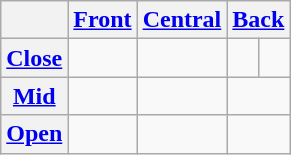<table class="wikitable" style="text-align:center">
<tr>
<th></th>
<th><a href='#'>Front</a></th>
<th><a href='#'>Central</a></th>
<th colspan="2"><a href='#'>Back</a></th>
</tr>
<tr align="center">
<th><a href='#'>Close</a></th>
<td></td>
<td></td>
<td></td>
<td></td>
</tr>
<tr>
<th><a href='#'>Mid</a></th>
<td></td>
<td></td>
<td colspan="2"></td>
</tr>
<tr align="center">
<th><a href='#'>Open</a></th>
<td></td>
<td></td>
<td colspan="2"></td>
</tr>
</table>
